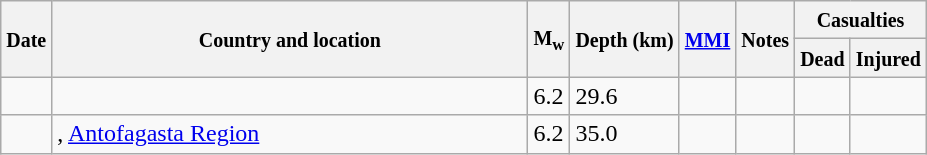<table class="wikitable sortable sort-under" style="border:1px black; margin-left:1em;">
<tr>
<th rowspan="2"><small>Date</small></th>
<th rowspan="2" style="width: 310px"><small>Country and location</small></th>
<th rowspan="2"><small>M<sub>w</sub></small></th>
<th rowspan="2"><small>Depth (km)</small></th>
<th rowspan="2"><small><a href='#'>MMI</a></small></th>
<th rowspan="2" class="unsortable"><small>Notes</small></th>
<th colspan="2"><small>Casualties</small></th>
</tr>
<tr>
<th><small>Dead</small></th>
<th><small>Injured</small></th>
</tr>
<tr>
<td></td>
<td></td>
<td>6.2</td>
<td>29.6</td>
<td></td>
<td></td>
<td></td>
<td></td>
</tr>
<tr>
<td></td>
<td>, <a href='#'>Antofagasta Region</a></td>
<td>6.2</td>
<td>35.0</td>
<td></td>
<td></td>
<td></td>
<td></td>
</tr>
</table>
